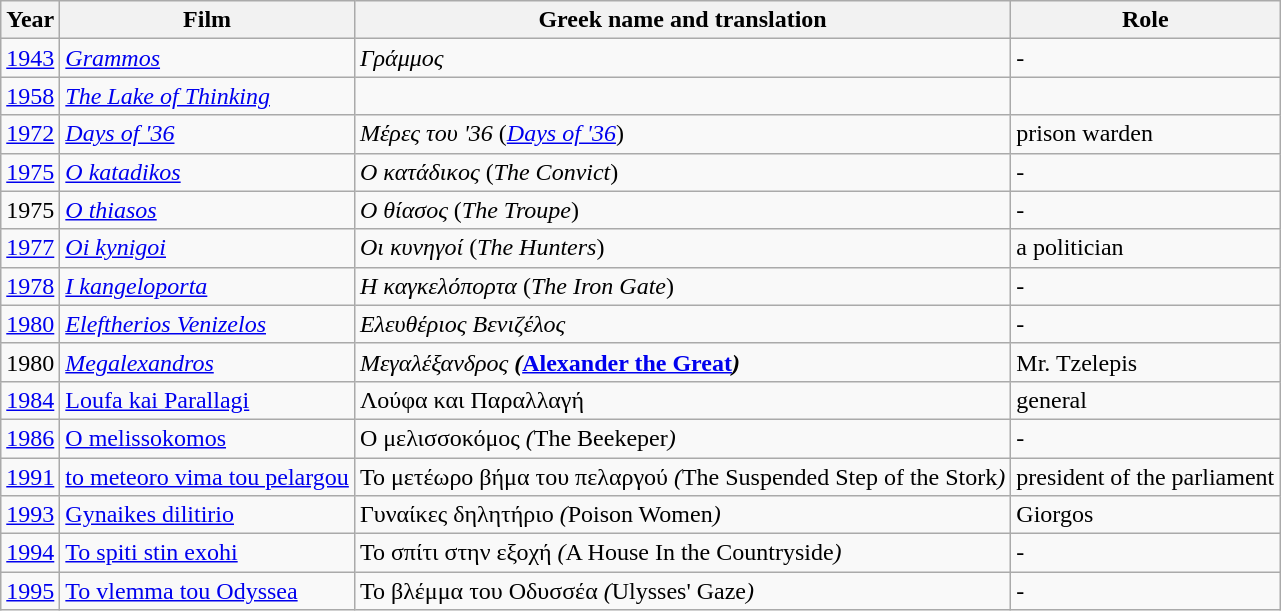<table class="wikitable">
<tr>
<th>Year</th>
<th>Film</th>
<th>Greek name and translation</th>
<th>Role</th>
</tr>
<tr>
<td><a href='#'>1943</a></td>
<td><em><a href='#'>Grammos</a></em></td>
<td><em>Γράμμος</em></td>
<td>-</td>
</tr>
<tr>
<td><a href='#'>1958</a></td>
<td><em><a href='#'>The Lake of Thinking</a></em></td>
<td></td>
<td></td>
</tr>
<tr>
<td><a href='#'>1972</a></td>
<td><em><a href='#'>Days of '36</a></em></td>
<td><em>Μέρες του '36</em> (<em><a href='#'>Days of '36</a></em>)</td>
<td>prison warden</td>
</tr>
<tr>
<td><a href='#'>1975</a></td>
<td><em><a href='#'>O katadikos</a></em></td>
<td><em>Ο κατάδικος</em> (<em>The Convict</em>)</td>
<td>-</td>
</tr>
<tr>
<td>1975</td>
<td><em><a href='#'>O thiasos</a></em></td>
<td><em>Ο θίασος</em> (<em>The Troupe</em>)</td>
<td>-</td>
</tr>
<tr>
<td><a href='#'>1977</a></td>
<td><em><a href='#'>Oi kynigoi</a></em></td>
<td><em>Οι κυνηγοί</em> (<em>The Hunters</em>)</td>
<td>a politician</td>
</tr>
<tr>
<td><a href='#'>1978</a></td>
<td><em><a href='#'>I kangeloporta</a></em></td>
<td><em>Η καγκελόπορτα</em> (<em>The Iron Gate</em>)</td>
<td>-</td>
</tr>
<tr>
<td><a href='#'>1980</a></td>
<td><em><a href='#'>Eleftherios Venizelos</a></em></td>
<td><em>Ελευθέριος Βενιζέλος</em></td>
<td>-</td>
</tr>
<tr>
<td>1980</td>
<td><em><a href='#'>Megalexandros</a></em></td>
<td><em>Μεγαλέξανδρος<strong> (</em><a href='#'>Alexander the Great</a><em>)</td>
<td>Mr. Tzelepis</td>
</tr>
<tr>
<td><a href='#'>1984</a></td>
<td></em><a href='#'>Loufa kai Parallagi</a><em></td>
<td></em>Λούφα και Παραλλαγή<em></td>
<td>general</td>
</tr>
<tr>
<td><a href='#'>1986</a></td>
<td></em><a href='#'>O melissokomos</a><em></td>
<td></em>Ο μελισσοκόμος<em> (</em>The Beekeper<em>)</td>
<td>-</td>
</tr>
<tr>
<td><a href='#'>1991</a></td>
<td></em><a href='#'>to meteoro vima tou pelargou</a><em></td>
<td></em>Το μετέωρο βήμα του πελαργού<em> (</em>The Suspended Step of the Stork<em>)</td>
<td>president of the parliament</td>
</tr>
<tr>
<td><a href='#'>1993</a></td>
<td></em><a href='#'>Gynaikes dilitirio</a><em></td>
<td></em>Γυναίκες δηλητήριο<em> (</em>Poison Women<em>)</td>
<td>Giorgos</td>
</tr>
<tr>
<td><a href='#'>1994</a></td>
<td></em><a href='#'>To spiti stin exohi</a><em></td>
<td></em>Το σπίτι στην εξοχή<em> (</em>A House In the Countryside<em>)</td>
<td>-</td>
</tr>
<tr>
<td><a href='#'>1995</a></td>
<td></em><a href='#'>To vlemma tou Odyssea</a><em></td>
<td></em>Το βλέμμα του Οδυσσέα<em> (</em>Ulysses' Gaze<em>)</td>
<td>-</td>
</tr>
</table>
